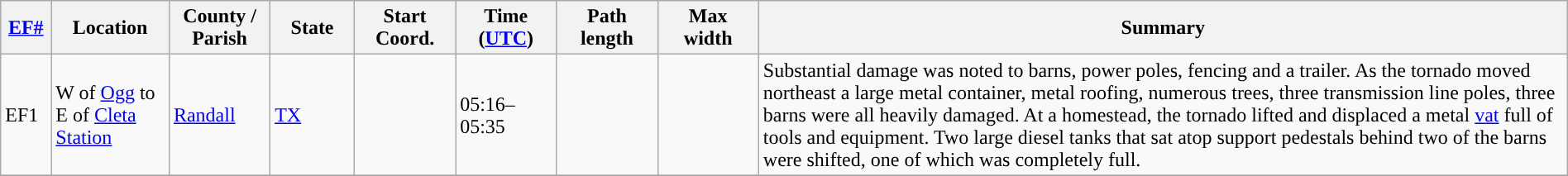<table class="wikitable sortable" style="width:100%;">
<tr>
<th scope="col"  style="width:3%; text-align:center;"><a href='#'>EF#</a></th>
<th scope="col"  style="width:7%; text-align:center;" class="unsortable">Location</th>
<th scope="col"  style="width:6%; text-align:center;" class="unsortable">County / Parish</th>
<th scope="col"  style="width:5%; text-align:center;">State</th>
<th scope="col"  style="width:6%; text-align:center;">Start Coord.</th>
<th scope="col"  style="width:6%; text-align:center;">Time (<a href='#'>UTC</a>)</th>
<th scope="col"  style="width:6%; text-align:center;">Path length</th>
<th scope="col"  style="width:6%; text-align:center;">Max width</th>
<th scope="col" class="unsortable" style="width:48%; text-align:center;">Summary</th>
</tr>
<tr>
<td>EF1</td>
<td>W of <a href='#'>Ogg</a> to E of <a href='#'>Cleta Station</a></td>
<td><a href='#'>Randall</a></td>
<td><a href='#'>TX</a></td>
<td></td>
<td>05:16–05:35</td>
<td></td>
<td></td>
<td>Substantial damage was noted to barns, power poles, fencing and a trailer. As the tornado moved northeast a large metal container, metal roofing, numerous trees, three transmission line poles, three barns were all heavily damaged.  At a homestead, the tornado lifted and displaced a metal <a href='#'>vat</a> full of tools and equipment. Two large diesel tanks that sat atop support pedestals behind two of the barns were shifted, one of which was completely full.</td>
</tr>
<tr>
</tr>
</table>
